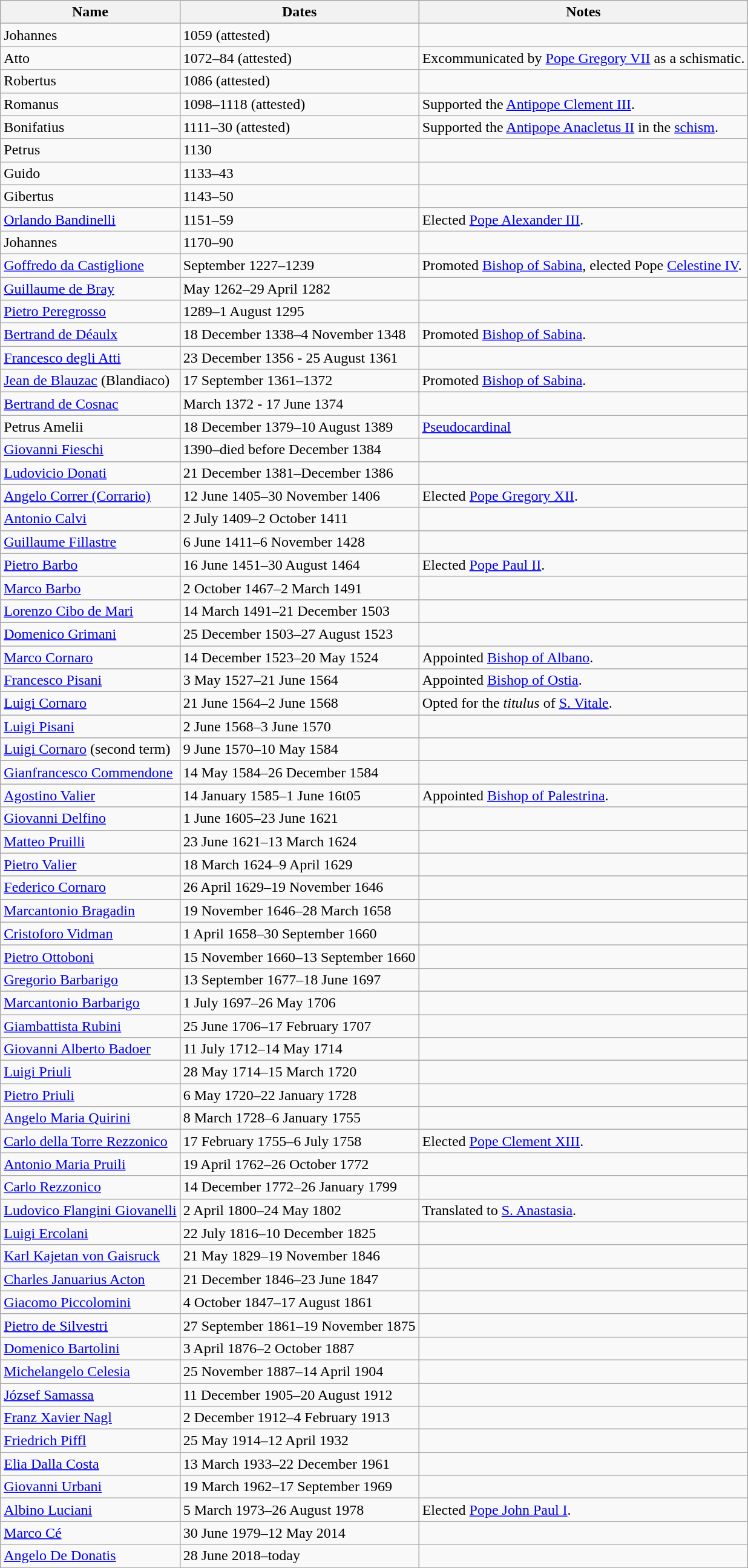<table class="wikitable">
<tr>
<th>Name</th>
<th>Dates</th>
<th>Notes</th>
</tr>
<tr>
<td>Johannes</td>
<td>1059 (attested)</td>
<td></td>
</tr>
<tr>
<td>Atto</td>
<td>1072–84 (attested)</td>
<td>Excommunicated by <a href='#'>Pope Gregory VII</a> as a schismatic.</td>
</tr>
<tr>
<td>Robertus</td>
<td>1086 (attested)</td>
<td></td>
</tr>
<tr>
<td>Romanus</td>
<td>1098–1118 (attested)</td>
<td>Supported the <a href='#'>Antipope Clement III</a>.</td>
</tr>
<tr>
<td>Bonifatius</td>
<td>1111–30 (attested)</td>
<td>Supported the <a href='#'>Antipope Anacletus II</a> in the <a href='#'>schism</a>.</td>
</tr>
<tr>
<td>Petrus</td>
<td>1130</td>
<td></td>
</tr>
<tr>
<td>Guido</td>
<td>1133–43</td>
<td></td>
</tr>
<tr>
<td>Gibertus</td>
<td>1143–50</td>
<td></td>
</tr>
<tr>
<td><a href='#'>Orlando Bandinelli</a></td>
<td>1151–59</td>
<td>Elected <a href='#'>Pope Alexander III</a>.</td>
</tr>
<tr>
<td>Johannes</td>
<td>1170–90</td>
<td></td>
</tr>
<tr>
<td><a href='#'>Goffredo da Castiglione</a></td>
<td>September 1227–1239</td>
<td>Promoted <a href='#'>Bishop of Sabina</a>, elected Pope <a href='#'>Celestine IV</a>.</td>
</tr>
<tr>
<td><a href='#'>Guillaume de Bray</a></td>
<td>May 1262–29 April 1282</td>
<td></td>
</tr>
<tr>
<td><a href='#'>Pietro Peregrosso</a></td>
<td>1289–1 August 1295</td>
<td></td>
</tr>
<tr>
<td><a href='#'>Bertrand de Déaulx</a></td>
<td>18 December 1338–4 November 1348</td>
<td>Promoted <a href='#'>Bishop of Sabina</a>.</td>
</tr>
<tr>
<td><a href='#'>Francesco degli Atti</a></td>
<td>23 December 1356 - 25 August 1361</td>
<td></td>
</tr>
<tr>
<td><a href='#'>Jean de Blauzac</a> (Blandiaco)</td>
<td>17 September 1361–1372</td>
<td>Promoted <a href='#'>Bishop of Sabina</a>.</td>
</tr>
<tr>
<td><a href='#'>Bertrand de Cosnac</a></td>
<td>March 1372 - 17 June 1374</td>
<td></td>
</tr>
<tr>
<td>Petrus Amelii</td>
<td>18 December 1379–10 August 1389</td>
<td><a href='#'>Pseudocardinal</a></td>
</tr>
<tr>
<td><a href='#'>Giovanni Fieschi</a></td>
<td>1390–died before December 1384</td>
<td></td>
</tr>
<tr>
<td><a href='#'>Ludovicio Donati</a></td>
<td>21 December 1381–December 1386</td>
<td></td>
</tr>
<tr>
<td><a href='#'>Angelo Correr (Corrario)</a></td>
<td>12 June 1405–30 November 1406</td>
<td>Elected <a href='#'>Pope Gregory XII</a>.</td>
</tr>
<tr>
<td><a href='#'>Antonio Calvi</a></td>
<td>2 July 1409–2 October 1411</td>
<td></td>
</tr>
<tr>
<td><a href='#'>Guillaume Fillastre</a></td>
<td>6 June 1411–6 November 1428</td>
<td></td>
</tr>
<tr>
<td><a href='#'>Pietro Barbo</a></td>
<td>16 June 1451–30 August 1464</td>
<td>Elected <a href='#'>Pope Paul II</a>.</td>
</tr>
<tr>
<td><a href='#'>Marco Barbo</a></td>
<td>2 October 1467–2 March 1491</td>
<td></td>
</tr>
<tr>
<td><a href='#'>Lorenzo Cibo de Mari</a></td>
<td>14 March 1491–21 December 1503</td>
<td></td>
</tr>
<tr>
<td><a href='#'>Domenico Grimani</a></td>
<td>25 December 1503–27 August 1523</td>
<td></td>
</tr>
<tr>
<td><a href='#'>Marco Cornaro</a></td>
<td>14 December 1523–20 May 1524</td>
<td>Appointed <a href='#'>Bishop of Albano</a>.</td>
</tr>
<tr>
<td><a href='#'>Francesco Pisani</a></td>
<td>3 May 1527–21 June 1564</td>
<td>Appointed <a href='#'>Bishop of Ostia</a>.</td>
</tr>
<tr>
<td><a href='#'>Luigi Cornaro</a></td>
<td>21 June 1564–2 June 1568</td>
<td>Opted for the <em>titulus</em> of <a href='#'>S. Vitale</a>.</td>
</tr>
<tr>
<td><a href='#'>Luigi Pisani</a></td>
<td>2 June 1568–3 June 1570</td>
<td></td>
</tr>
<tr>
<td><a href='#'>Luigi Cornaro</a> (second term)</td>
<td>9 June 1570–10 May 1584</td>
<td></td>
</tr>
<tr>
<td><a href='#'>Gianfrancesco Commendone</a></td>
<td>14 May 1584–26 December 1584</td>
<td></td>
</tr>
<tr>
<td><a href='#'>Agostino Valier</a></td>
<td>14 January 1585–1 June 16t05</td>
<td>Appointed <a href='#'>Bishop of Palestrina</a>.</td>
</tr>
<tr>
<td><a href='#'>Giovanni Delfino</a></td>
<td>1 June 1605–23 June 1621</td>
<td></td>
</tr>
<tr>
<td><a href='#'>Matteo Pruilli</a></td>
<td>23 June 1621–13 March 1624</td>
<td></td>
</tr>
<tr>
<td><a href='#'>Pietro Valier</a></td>
<td>18 March 1624–9 April 1629</td>
<td></td>
</tr>
<tr>
<td><a href='#'>Federico Cornaro</a></td>
<td>26 April 1629–19 November 1646</td>
<td></td>
</tr>
<tr>
<td><a href='#'>Marcantonio Bragadin</a></td>
<td>19 November 1646–28 March 1658</td>
<td></td>
</tr>
<tr>
<td><a href='#'>Cristoforo Vidman</a></td>
<td>1 April 1658–30 September 1660</td>
<td></td>
</tr>
<tr>
<td><a href='#'>Pietro Ottoboni</a></td>
<td>15 November 1660–13 September 1660</td>
<td></td>
</tr>
<tr>
<td><a href='#'>Gregorio Barbarigo</a></td>
<td>13 September 1677–18 June 1697</td>
<td></td>
</tr>
<tr>
<td><a href='#'>Marcantonio Barbarigo</a></td>
<td>1 July 1697–26 May 1706</td>
<td></td>
</tr>
<tr>
<td><a href='#'>Giambattista Rubini</a></td>
<td>25 June 1706–17 February 1707</td>
<td></td>
</tr>
<tr>
<td><a href='#'>Giovanni Alberto Badoer</a></td>
<td>11 July 1712–14 May 1714</td>
<td></td>
</tr>
<tr>
<td><a href='#'>Luigi Priuli</a></td>
<td>28 May 1714–15 March 1720</td>
<td></td>
</tr>
<tr>
<td><a href='#'>Pietro Priuli</a></td>
<td>6 May 1720–22 January 1728</td>
<td></td>
</tr>
<tr>
<td><a href='#'>Angelo Maria Quirini</a></td>
<td>8 March 1728–6 January 1755</td>
<td></td>
</tr>
<tr>
<td><a href='#'>Carlo della Torre Rezzonico</a></td>
<td>17 February 1755–6 July 1758</td>
<td>Elected <a href='#'>Pope Clement XIII</a>.</td>
</tr>
<tr>
<td><a href='#'>Antonio Maria Pruili</a></td>
<td>19 April 1762–26 October 1772</td>
<td></td>
</tr>
<tr>
<td><a href='#'>Carlo Rezzonico</a></td>
<td>14 December 1772–26 January 1799</td>
<td></td>
</tr>
<tr>
<td><a href='#'>Ludovico Flangini Giovanelli</a></td>
<td>2 April 1800–24 May 1802</td>
<td>Translated to <a href='#'>S. Anastasia</a>.</td>
</tr>
<tr>
<td><a href='#'>Luigi Ercolani</a></td>
<td>22 July 1816–10 December 1825</td>
<td></td>
</tr>
<tr>
<td><a href='#'>Karl Kajetan von Gaisruck</a></td>
<td>21 May 1829–19 November 1846</td>
<td></td>
</tr>
<tr>
<td><a href='#'>Charles Januarius Acton</a></td>
<td>21 December 1846–23 June 1847</td>
<td></td>
</tr>
<tr>
<td><a href='#'>Giacomo Piccolomini</a></td>
<td>4 October 1847–17 August 1861</td>
<td></td>
</tr>
<tr>
<td><a href='#'>Pietro de Silvestri</a></td>
<td>27 September 1861–19 November 1875</td>
<td></td>
</tr>
<tr>
<td><a href='#'>Domenico Bartolini</a></td>
<td>3 April 1876–2 October 1887</td>
<td></td>
</tr>
<tr>
<td><a href='#'>Michelangelo Celesia</a></td>
<td>25 November 1887–14 April 1904</td>
<td></td>
</tr>
<tr>
<td><a href='#'>József Samassa</a></td>
<td>11 December 1905–20 August 1912</td>
<td></td>
</tr>
<tr>
<td><a href='#'>Franz Xavier Nagl</a></td>
<td>2 December 1912–4 February 1913</td>
<td></td>
</tr>
<tr>
<td><a href='#'>Friedrich Piffl</a></td>
<td>25 May 1914–12 April 1932</td>
<td></td>
</tr>
<tr>
<td><a href='#'>Elia Dalla Costa</a></td>
<td>13 March 1933–22 December 1961</td>
<td></td>
</tr>
<tr>
<td><a href='#'>Giovanni Urbani</a></td>
<td>19 March 1962–17 September 1969</td>
<td></td>
</tr>
<tr>
<td><a href='#'>Albino Luciani</a></td>
<td>5 March 1973–26 August 1978</td>
<td>Elected <a href='#'>Pope John Paul I</a>.</td>
</tr>
<tr>
<td><a href='#'>Marco Cé</a></td>
<td>30 June 1979–12 May 2014</td>
<td></td>
</tr>
<tr>
<td><a href='#'>Angelo De Donatis</a></td>
<td>28 June 2018–today</td>
<td></td>
</tr>
</table>
